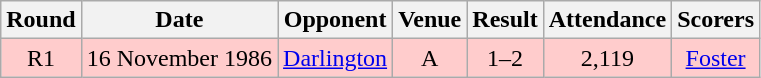<table class="wikitable" style="font-size:100%; text-align:center">
<tr>
<th>Round</th>
<th>Date</th>
<th>Opponent</th>
<th>Venue</th>
<th>Result</th>
<th>Attendance</th>
<th>Scorers</th>
</tr>
<tr style="background-color: #FFCCCC;">
<td>R1</td>
<td>16 November 1986</td>
<td><a href='#'>Darlington</a></td>
<td>A</td>
<td>1–2</td>
<td>2,119</td>
<td><a href='#'>Foster</a></td>
</tr>
</table>
